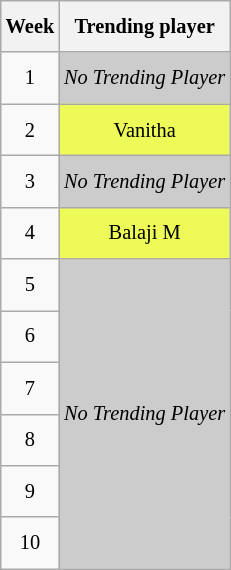<table class="wikitable sortable" style=" text-align:center; font-size:85%;  line-height:28px; width:auto;">
<tr>
<th>Week</th>
<th>Trending player</th>
</tr>
<tr>
<td>1</td>
<td style="background:#ccc;"><em>No Trending Player</em></td>
</tr>
<tr>
<td>2</td>
<td style="background:#edfa58;">Vanitha</td>
</tr>
<tr>
<td>3</td>
<td style="background:#ccc;"><em>No Trending Player</em></td>
</tr>
<tr>
<td>4</td>
<td style="background:#edfa58;">Balaji M</td>
</tr>
<tr>
<td>5</td>
<td rowspan="6" style="background:#ccc;"><em>No Trending Player</em></td>
</tr>
<tr>
<td>6</td>
</tr>
<tr>
<td>7</td>
</tr>
<tr>
<td>8</td>
</tr>
<tr>
<td>9</td>
</tr>
<tr>
<td>10</td>
</tr>
</table>
